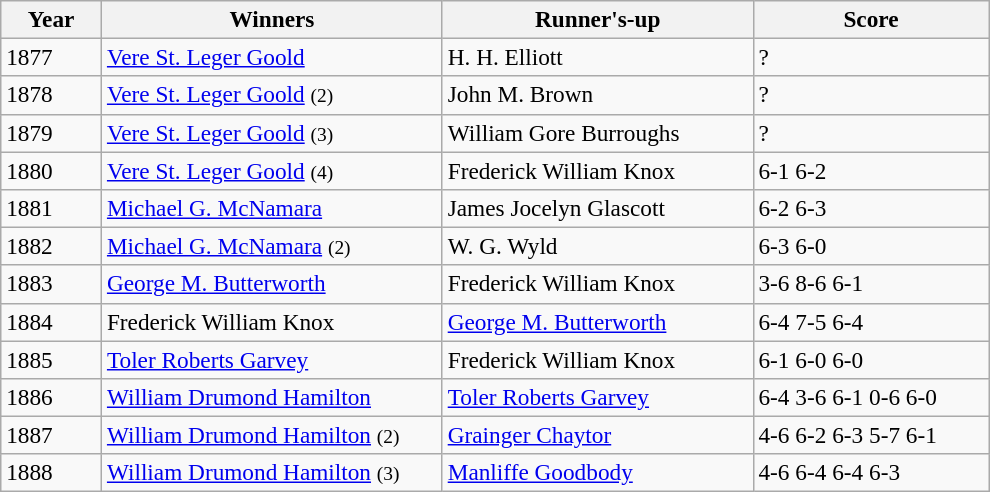<table class="wikitable" style="font-size:97%;">
<tr>
<th style="width:60px;">Year</th>
<th style="width:220px;">Winners</th>
<th style="width:200px;">Runner's-up</th>
<th style="width:150px;">Score</th>
</tr>
<tr>
<td>1877</td>
<td> <a href='#'>Vere St. Leger Goold</a></td>
<td> H. H. Elliott</td>
<td>? </td>
</tr>
<tr>
<td>1878</td>
<td> <a href='#'>Vere St. Leger Goold</a> <small>(2)</small></td>
<td> John M. Brown</td>
<td>? </td>
</tr>
<tr>
<td>1879</td>
<td> <a href='#'>Vere St. Leger Goold</a> <small>(3)</small></td>
<td> William Gore Burroughs</td>
<td>? </td>
</tr>
<tr>
<td>1880</td>
<td> <a href='#'>Vere St. Leger Goold</a> <small>(4)</small></td>
<td> Frederick William Knox</td>
<td>6-1 6-2 </td>
</tr>
<tr>
<td>1881</td>
<td> <a href='#'>Michael G. McNamara</a></td>
<td> James Jocelyn Glascott</td>
<td>6-2 6-3 </td>
</tr>
<tr>
<td>1882</td>
<td> <a href='#'>Michael G. McNamara</a> <small>(2)</small></td>
<td> W. G. Wyld</td>
<td>6-3 6-0 </td>
</tr>
<tr>
<td>1883</td>
<td> <a href='#'>George M. Butterworth</a></td>
<td> Frederick William Knox</td>
<td>3-6 8-6 6-1 </td>
</tr>
<tr>
<td>1884</td>
<td> Frederick William Knox</td>
<td> <a href='#'>George M. Butterworth</a></td>
<td>6-4 7-5 6-4 </td>
</tr>
<tr>
<td>1885</td>
<td> <a href='#'>Toler Roberts Garvey</a></td>
<td> Frederick William Knox</td>
<td>6-1 6-0 6-0 </td>
</tr>
<tr>
<td>1886</td>
<td> <a href='#'>William Drumond Hamilton</a></td>
<td> <a href='#'>Toler Roberts Garvey</a></td>
<td>6-4 3-6 6-1 0-6 6-0 </td>
</tr>
<tr>
<td>1887</td>
<td> <a href='#'>William Drumond Hamilton</a> <small>(2)</small></td>
<td> <a href='#'>Grainger Chaytor</a></td>
<td>4-6 6-2 6-3 5-7 6-1 </td>
</tr>
<tr>
<td>1888</td>
<td> <a href='#'>William Drumond Hamilton</a> <small>(3)</small></td>
<td> <a href='#'>Manliffe Goodbody</a></td>
<td>4-6 6-4 6-4 6-3 </td>
</tr>
</table>
